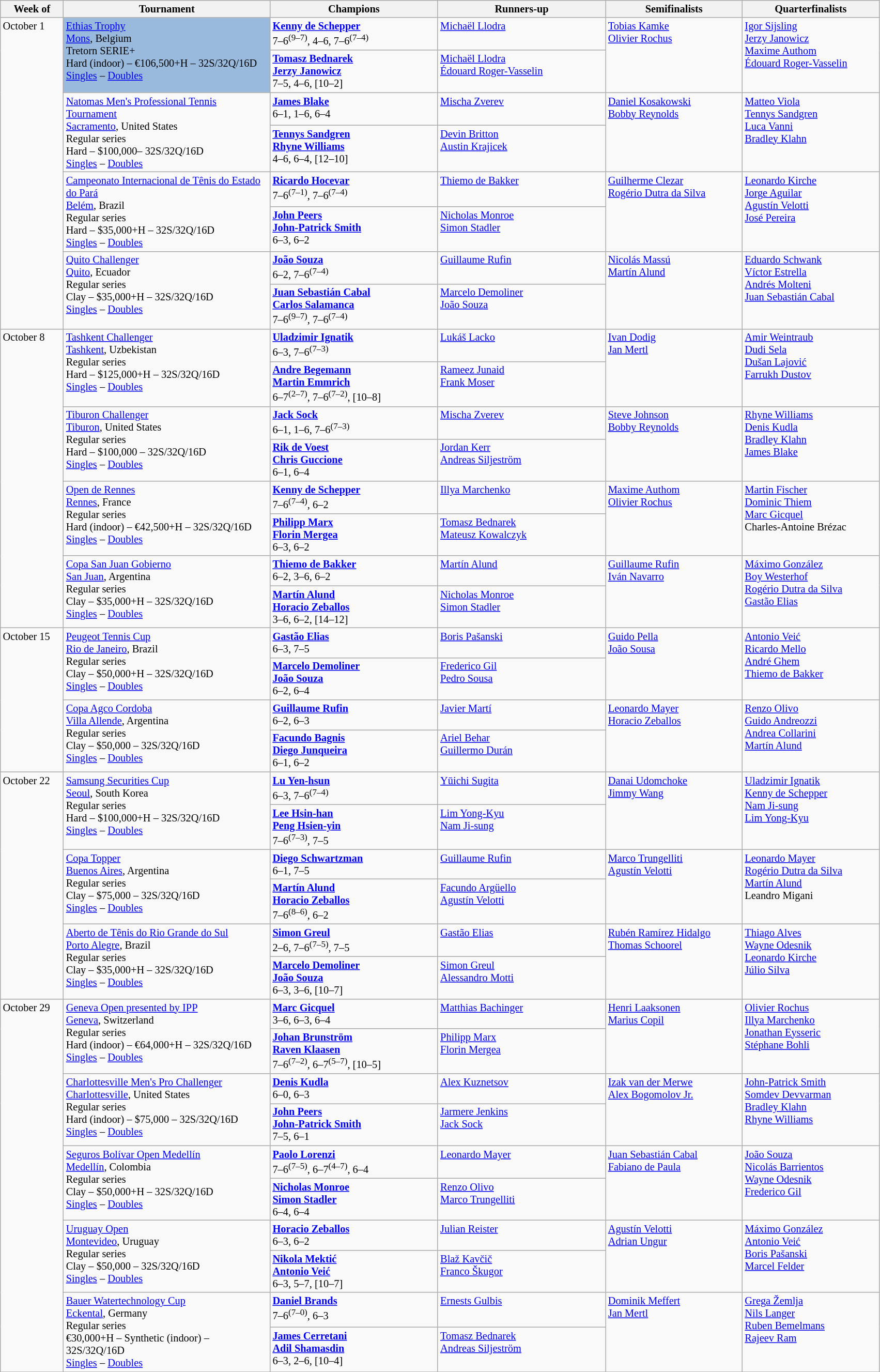<table class=wikitable style=font-size:85%;>
<tr>
<th width=75>Week of</th>
<th width=260>Tournament</th>
<th width=210>Champions</th>
<th width=210>Runners-up</th>
<th width=170>Semifinalists</th>
<th width=170>Quarterfinalists</th>
</tr>
<tr valign=top>
<td rowspan=8>October 1</td>
<td bgcolor=99badd rowspan=2><a href='#'>Ethias Trophy</a><br> <a href='#'>Mons</a>, Belgium<br>Tretorn SERIE+ <br>Hard (indoor) – €106,500+H – 32S/32Q/16D<br><a href='#'>Singles</a> – <a href='#'>Doubles</a></td>
<td> <strong><a href='#'>Kenny de Schepper</a></strong> <br>7–6<sup>(9–7)</sup>, 4–6, 7–6<sup>(7–4)</sup></td>
<td> <a href='#'>Michaël Llodra</a></td>
<td rowspan=2> <a href='#'>Tobias Kamke</a> <br>  <a href='#'>Olivier Rochus</a></td>
<td rowspan=2> <a href='#'>Igor Sijsling</a> <br>  <a href='#'>Jerzy Janowicz</a> <br>  <a href='#'>Maxime Authom</a> <br>  <a href='#'>Édouard Roger-Vasselin</a></td>
</tr>
<tr valign=top>
<td> <strong><a href='#'>Tomasz Bednarek</a></strong><br> <strong><a href='#'>Jerzy Janowicz</a></strong><br> 7–5, 4–6, [10–2]</td>
<td> <a href='#'>Michaël Llodra</a><br> <a href='#'>Édouard Roger-Vasselin</a></td>
</tr>
<tr valign=top>
<td rowspan=2><a href='#'>Natomas Men's Professional Tennis Tournament</a><br> <a href='#'>Sacramento</a>, United States<br>Regular series<br>Hard – $100,000– 32S/32Q/16D<br><a href='#'>Singles</a> – <a href='#'>Doubles</a></td>
<td> <strong><a href='#'>James Blake</a></strong> <br>6–1, 1–6, 6–4</td>
<td> <a href='#'>Mischa Zverev</a></td>
<td rowspan=2> <a href='#'>Daniel Kosakowski</a> <br>  <a href='#'>Bobby Reynolds</a></td>
<td rowspan=2> <a href='#'>Matteo Viola</a> <br>  <a href='#'>Tennys Sandgren</a> <br>  <a href='#'>Luca Vanni</a> <br>  <a href='#'>Bradley Klahn</a></td>
</tr>
<tr valign=top>
<td> <strong><a href='#'>Tennys Sandgren</a></strong><br> <strong><a href='#'>Rhyne Williams</a></strong><br> 4–6, 6–4, [12–10]</td>
<td> <a href='#'>Devin Britton</a><br> <a href='#'>Austin Krajicek</a></td>
</tr>
<tr valign=top>
<td rowspan=2><a href='#'>Campeonato Internacional de Tênis do Estado do Pará</a><br> <a href='#'>Belém</a>, Brazil<br>Regular series<br>Hard – $35,000+H – 32S/32Q/16D<br><a href='#'>Singles</a> – <a href='#'>Doubles</a></td>
<td> <strong><a href='#'>Ricardo Hocevar</a></strong><br>7–6<sup>(7–1)</sup>, 7–6<sup>(7–4)</sup></td>
<td> <a href='#'>Thiemo de Bakker</a></td>
<td rowspan=2> <a href='#'>Guilherme Clezar</a> <br>  <a href='#'>Rogério Dutra da Silva</a></td>
<td rowspan=2> <a href='#'>Leonardo Kirche</a> <br>  <a href='#'>Jorge Aguilar</a> <br>  <a href='#'>Agustín Velotti</a> <br>  <a href='#'>José Pereira</a></td>
</tr>
<tr valign=top>
<td> <strong><a href='#'>John Peers</a></strong><br> <strong><a href='#'>John-Patrick Smith</a></strong><br> 6–3, 6–2</td>
<td> <a href='#'>Nicholas Monroe</a><br> <a href='#'>Simon Stadler</a></td>
</tr>
<tr valign=top>
<td rowspan=2><a href='#'>Quito Challenger</a><br> <a href='#'>Quito</a>, Ecuador<br>Regular series<br>Clay – $35,000+H – 32S/32Q/16D<br><a href='#'>Singles</a> – <a href='#'>Doubles</a></td>
<td> <strong><a href='#'>João Souza</a></strong> <br>6–2, 7–6<sup>(7–4)</sup></td>
<td> <a href='#'>Guillaume Rufin</a></td>
<td rowspan=2> <a href='#'>Nicolás Massú</a> <br>  <a href='#'>Martín Alund</a></td>
<td rowspan=2> <a href='#'>Eduardo Schwank</a> <br>  <a href='#'>Víctor Estrella</a> <br>  <a href='#'>Andrés Molteni</a> <br>  <a href='#'>Juan Sebastián Cabal</a></td>
</tr>
<tr valign=top>
<td> <strong><a href='#'>Juan Sebastián Cabal</a></strong><br> <strong><a href='#'>Carlos Salamanca</a></strong> <br> 7–6<sup>(9–7)</sup>, 7–6<sup>(7–4)</sup></td>
<td> <a href='#'>Marcelo Demoliner</a><br> <a href='#'>João Souza</a></td>
</tr>
<tr valign=top>
<td rowspan=8>October 8</td>
<td rowspan=2><a href='#'>Tashkent Challenger</a><br> <a href='#'>Tashkent</a>, Uzbekistan<br>Regular series<br>Hard – $125,000+H – 32S/32Q/16D<br><a href='#'>Singles</a> – <a href='#'>Doubles</a></td>
<td> <strong><a href='#'>Uladzimir Ignatik</a></strong><br>6–3, 7–6<sup>(7–3)</sup></td>
<td> <a href='#'>Lukáš Lacko</a></td>
<td rowspan=2> <a href='#'>Ivan Dodig</a> <br>  <a href='#'>Jan Mertl</a></td>
<td rowspan=2> <a href='#'>Amir Weintraub</a> <br>  <a href='#'>Dudi Sela</a> <br>  <a href='#'>Dušan Lajović</a> <br>  <a href='#'>Farrukh Dustov</a></td>
</tr>
<tr valign=top>
<td> <strong><a href='#'>Andre Begemann</a></strong><br> <strong><a href='#'>Martin Emmrich</a></strong><br>6–7<sup>(2–7)</sup>, 7–6<sup>(7–2)</sup>, [10–8]</td>
<td> <a href='#'>Rameez Junaid</a><br> <a href='#'>Frank Moser</a></td>
</tr>
<tr valign=top>
<td rowspan=2><a href='#'>Tiburon Challenger</a><br> <a href='#'>Tiburon</a>, United States<br>Regular series<br>Hard – $100,000 – 32S/32Q/16D<br><a href='#'>Singles</a> – <a href='#'>Doubles</a></td>
<td> <strong><a href='#'>Jack Sock</a></strong> <br>6–1, 1–6, 7–6<sup>(7–3)</sup></td>
<td> <a href='#'>Mischa Zverev</a></td>
<td rowspan=2> <a href='#'>Steve Johnson</a> <br>  <a href='#'>Bobby Reynolds</a></td>
<td rowspan=2> <a href='#'>Rhyne Williams</a> <br>  <a href='#'>Denis Kudla</a> <br> <a href='#'>Bradley Klahn</a> <br> <a href='#'>James Blake</a></td>
</tr>
<tr valign=top>
<td> <strong><a href='#'>Rik de Voest</a></strong><br> <strong><a href='#'>Chris Guccione</a></strong> <br> 6–1, 6–4</td>
<td> <a href='#'>Jordan Kerr</a><br> <a href='#'>Andreas Siljeström</a></td>
</tr>
<tr valign=top>
<td rowspan=2><a href='#'>Open de Rennes</a><br> <a href='#'>Rennes</a>, France<br>Regular series<br>Hard (indoor) – €42,500+H – 32S/32Q/16D<br><a href='#'>Singles</a> – <a href='#'>Doubles</a></td>
<td> <strong><a href='#'>Kenny de Schepper</a></strong><br>7–6<sup>(7–4)</sup>, 6–2</td>
<td> <a href='#'>Illya Marchenko</a></td>
<td rowspan=2> <a href='#'>Maxime Authom</a> <br>  <a href='#'>Olivier Rochus</a></td>
<td rowspan=2> <a href='#'>Martin Fischer</a> <br>  <a href='#'>Dominic Thiem</a> <br>  <a href='#'>Marc Gicquel</a> <br>  Charles-Antoine Brézac</td>
</tr>
<tr valign=top>
<td> <strong><a href='#'>Philipp Marx</a></strong><br> <strong><a href='#'>Florin Mergea</a></strong><br>6–3, 6–2</td>
<td> <a href='#'>Tomasz Bednarek</a><br> <a href='#'>Mateusz Kowalczyk</a></td>
</tr>
<tr valign=top>
<td rowspan=2><a href='#'>Copa San Juan Gobierno</a><br> <a href='#'>San Juan</a>, Argentina<br>Regular series<br>Clay – $35,000+H – 32S/32Q/16D<br><a href='#'>Singles</a> – <a href='#'>Doubles</a></td>
<td> <strong><a href='#'>Thiemo de Bakker</a></strong> <br>6–2, 3–6, 6–2</td>
<td> <a href='#'>Martín Alund</a></td>
<td rowspan=2> <a href='#'>Guillaume Rufin</a> <br>  <a href='#'>Iván Navarro</a></td>
<td rowspan=2> <a href='#'>Máximo González</a> <br>  <a href='#'>Boy Westerhof</a> <br>  <a href='#'>Rogério Dutra da Silva</a> <br>  <a href='#'>Gastão Elias</a></td>
</tr>
<tr valign=top>
<td> <strong><a href='#'>Martín Alund</a></strong><br> <strong><a href='#'>Horacio Zeballos</a></strong> <br> 3–6, 6–2, [14–12]</td>
<td> <a href='#'>Nicholas Monroe</a><br> <a href='#'>Simon Stadler</a></td>
</tr>
<tr valign=top>
<td rowspan=4>October 15</td>
<td rowspan=2><a href='#'>Peugeot Tennis Cup</a><br> <a href='#'>Rio de Janeiro</a>, Brazil<br>Regular series<br>Clay – $50,000+H – 32S/32Q/16D<br><a href='#'>Singles</a> – <a href='#'>Doubles</a></td>
<td> <strong><a href='#'>Gastão Elias</a></strong><br>6–3, 7–5</td>
<td> <a href='#'>Boris Pašanski</a></td>
<td rowspan=2> <a href='#'>Guido Pella</a> <br>  <a href='#'>João Sousa</a></td>
<td rowspan=2> <a href='#'>Antonio Veić</a> <br>   <a href='#'>Ricardo Mello</a> <br>  <a href='#'>André Ghem</a> <br>  <a href='#'>Thiemo de Bakker</a></td>
</tr>
<tr valign=top>
<td> <strong><a href='#'>Marcelo Demoliner</a></strong><br> <strong><a href='#'>João Souza</a></strong><br> 6–2, 6–4</td>
<td> <a href='#'>Frederico Gil</a><br> <a href='#'>Pedro Sousa</a></td>
</tr>
<tr valign=top>
<td rowspan=2><a href='#'>Copa Agco Cordoba</a><br> <a href='#'>Villa Allende</a>, Argentina<br>Regular series<br>Clay – $50,000 – 32S/32Q/16D<br><a href='#'>Singles</a> – <a href='#'>Doubles</a></td>
<td> <strong><a href='#'>Guillaume Rufin</a></strong><br>6–2, 6–3</td>
<td> <a href='#'>Javier Martí</a></td>
<td rowspan=2> <a href='#'>Leonardo Mayer</a><br>  <a href='#'>Horacio Zeballos</a></td>
<td rowspan=2> <a href='#'>Renzo Olivo</a> <br>  <a href='#'>Guido Andreozzi</a> <br>   <a href='#'>Andrea Collarini</a> <br>  <a href='#'>Martín Alund</a></td>
</tr>
<tr valign=top>
<td> <strong><a href='#'>Facundo Bagnis</a></strong><br> <strong><a href='#'>Diego Junqueira</a></strong><br> 6–1, 6–2</td>
<td> <a href='#'>Ariel Behar</a><br> <a href='#'>Guillermo Durán</a></td>
</tr>
<tr valign=top>
<td rowspan=6>October 22</td>
<td rowspan=2><a href='#'>Samsung Securities Cup</a><br><a href='#'>Seoul</a>, South Korea<br>Regular series<br>Hard – $100,000+H – 32S/32Q/16D<br><a href='#'>Singles</a> – <a href='#'>Doubles</a></td>
<td> <strong><a href='#'>Lu Yen-hsun</a></strong> <br>6–3, 7–6<sup>(7–4)</sup></td>
<td> <a href='#'>Yūichi Sugita</a></td>
<td rowspan=2> <a href='#'>Danai Udomchoke</a> <br>  <a href='#'>Jimmy Wang</a></td>
<td rowspan=2> <a href='#'>Uladzimir Ignatik</a> <br>  <a href='#'>Kenny de Schepper</a> <br>  <a href='#'>Nam Ji-sung</a> <br>  <a href='#'>Lim Yong-Kyu</a></td>
</tr>
<tr valign=top>
<td> <strong><a href='#'>Lee Hsin-han</a></strong><br> <strong><a href='#'>Peng Hsien-yin</a></strong> <br> 7–6<sup>(7–3)</sup>, 7–5</td>
<td> <a href='#'>Lim Yong-Kyu</a><br> <a href='#'>Nam Ji-sung</a></td>
</tr>
<tr valign=top>
<td rowspan=2><a href='#'>Copa Topper</a><br> <a href='#'>Buenos Aires</a>, Argentina<br>Regular series<br>Clay – $75,000 – 32S/32Q/16D<br><a href='#'>Singles</a> – <a href='#'>Doubles</a></td>
<td> <strong><a href='#'>Diego Schwartzman</a></strong><br>6–1, 7–5</td>
<td> <a href='#'>Guillaume Rufin</a></td>
<td rowspan=2> <a href='#'>Marco Trungelliti</a> <br>  <a href='#'>Agustín Velotti</a></td>
<td rowspan=2> <a href='#'>Leonardo Mayer</a> <br>  <a href='#'>Rogério Dutra da Silva</a> <br>  <a href='#'>Martín Alund</a> <br>  Leandro Migani</td>
</tr>
<tr valign=top>
<td> <strong><a href='#'>Martín Alund</a></strong><br> <strong><a href='#'>Horacio Zeballos</a></strong><br> 7–6<sup>(8–6)</sup>, 6–2</td>
<td> <a href='#'>Facundo Argüello</a><br> <a href='#'>Agustín Velotti</a></td>
</tr>
<tr valign=top>
<td rowspan=2><a href='#'>Aberto de Tênis do Rio Grande do Sul</a><br> <a href='#'>Porto Alegre</a>, Brazil<br>Regular series<br>Clay – $35,000+H – 32S/32Q/16D<br><a href='#'>Singles</a> – <a href='#'>Doubles</a></td>
<td> <strong><a href='#'>Simon Greul</a></strong><br>2–6, 7–6<sup>(7–5)</sup>, 7–5</td>
<td> <a href='#'>Gastão Elias</a></td>
<td rowspan=2> <a href='#'>Rubén Ramírez Hidalgo</a> <br>  <a href='#'>Thomas Schoorel</a></td>
<td rowspan=2> <a href='#'>Thiago Alves</a> <br>  <a href='#'>Wayne Odesnik</a> <br>  <a href='#'>Leonardo Kirche</a> <br>  <a href='#'>Júlio Silva</a></td>
</tr>
<tr valign=top>
<td> <strong><a href='#'>Marcelo Demoliner</a></strong><br> <strong><a href='#'>João Souza</a></strong> <br> 6–3, 3–6, [10–7]</td>
<td> <a href='#'>Simon Greul</a><br> <a href='#'>Alessandro Motti</a></td>
</tr>
<tr valign=top>
<td rowspan=10>October 29</td>
<td rowspan=2><a href='#'>Geneva Open presented by IPP</a><br> <a href='#'>Geneva</a>, Switzerland<br>Regular series<br>Hard (indoor) – €64,000+H – 32S/32Q/16D<br><a href='#'>Singles</a> – <a href='#'>Doubles</a></td>
<td> <strong><a href='#'>Marc Gicquel</a></strong><br>3–6, 6–3, 6–4</td>
<td> <a href='#'>Matthias Bachinger</a></td>
<td rowspan=2> <a href='#'>Henri Laaksonen</a> <br>  <a href='#'>Marius Copil</a></td>
<td rowspan=2> <a href='#'>Olivier Rochus</a> <br>  <a href='#'>Illya Marchenko</a> <br>  <a href='#'>Jonathan Eysseric</a> <br>  <a href='#'>Stéphane Bohli</a></td>
</tr>
<tr valign=top>
<td> <strong><a href='#'>Johan Brunström</a></strong><br> <strong><a href='#'>Raven Klaasen</a></strong><br>7–6<sup>(7–2)</sup>, 6–7<sup>(5–7)</sup>, [10–5]</td>
<td> <a href='#'>Philipp Marx</a><br> <a href='#'>Florin Mergea</a></td>
</tr>
<tr valign=top>
<td rowspan=2><a href='#'>Charlottesville Men's Pro Challenger</a><br> <a href='#'>Charlottesville</a>, United States<br>Regular series<br>Hard (indoor) – $75,000 – 32S/32Q/16D<br><a href='#'>Singles</a> – <a href='#'>Doubles</a></td>
<td> <strong><a href='#'>Denis Kudla</a></strong> <br>6–0, 6–3</td>
<td> <a href='#'>Alex Kuznetsov</a></td>
<td rowspan=2> <a href='#'>Izak van der Merwe</a> <br>  <a href='#'>Alex Bogomolov Jr.</a></td>
<td rowspan=2> <a href='#'>John-Patrick Smith</a> <br>  <a href='#'>Somdev Devvarman</a> <br>  <a href='#'>Bradley Klahn</a> <br>  <a href='#'>Rhyne Williams</a></td>
</tr>
<tr valign=top>
<td> <strong><a href='#'>John Peers</a></strong><br> <strong><a href='#'>John-Patrick Smith</a></strong><br> 7–5, 6–1</td>
<td> <a href='#'>Jarmere Jenkins</a><br> <a href='#'>Jack Sock</a></td>
</tr>
<tr valign=top>
<td rowspan=2><a href='#'>Seguros Bolívar Open Medellín</a><br> <a href='#'>Medellín</a>, Colombia<br>Regular series<br>Clay – $50,000+H – 32S/32Q/16D<br><a href='#'>Singles</a> – <a href='#'>Doubles</a></td>
<td> <strong><a href='#'>Paolo Lorenzi</a></strong> <br>7–6<sup>(7–5)</sup>, 6–7<sup>(4–7)</sup>, 6–4</td>
<td> <a href='#'>Leonardo Mayer</a></td>
<td rowspan=2> <a href='#'>Juan Sebastián Cabal</a> <br>  <a href='#'>Fabiano de Paula</a></td>
<td rowspan=2> <a href='#'>João Souza</a> <br>  <a href='#'>Nicolás Barrientos</a> <br>  <a href='#'>Wayne Odesnik</a> <br>  <a href='#'>Frederico Gil</a></td>
</tr>
<tr valign=top>
<td> <strong><a href='#'>Nicholas Monroe</a></strong><br> <strong><a href='#'>Simon Stadler</a></strong> <br> 6–4, 6–4</td>
<td> <a href='#'>Renzo Olivo</a><br> <a href='#'>Marco Trungelliti</a></td>
</tr>
<tr valign=top>
<td rowspan=2><a href='#'>Uruguay Open</a><br> <a href='#'>Montevideo</a>, Uruguay<br>Regular series<br>Clay – $50,000 – 32S/32Q/16D<br><a href='#'>Singles</a> – <a href='#'>Doubles</a></td>
<td> <strong><a href='#'>Horacio Zeballos</a></strong> <br>6–3, 6–2</td>
<td> <a href='#'>Julian Reister</a></td>
<td rowspan=2> <a href='#'>Agustín Velotti</a> <br>  <a href='#'>Adrian Ungur</a></td>
<td rowspan=2> <a href='#'>Máximo González</a> <br>  <a href='#'>Antonio Veić</a> <br>  <a href='#'>Boris Pašanski</a> <br>  <a href='#'>Marcel Felder</a></td>
</tr>
<tr valign=top>
<td> <strong><a href='#'>Nikola Mektić</a></strong><br> <strong><a href='#'>Antonio Veić</a></strong> <br> 6–3, 5–7, [10–7]</td>
<td> <a href='#'>Blaž Kavčič</a><br> <a href='#'>Franco Škugor</a></td>
</tr>
<tr valign=top>
<td rowspan=2><a href='#'>Bauer Watertechnology Cup</a><br> <a href='#'>Eckental</a>, Germany<br>Regular series<br>€30,000+H – Synthetic (indoor) – 32S/32Q/16D<br><a href='#'>Singles</a> – <a href='#'>Doubles</a></td>
<td> <strong><a href='#'>Daniel Brands</a></strong><br>7–6<sup>(7–0)</sup>, 6–3</td>
<td> <a href='#'>Ernests Gulbis</a></td>
<td rowspan=2> <a href='#'>Dominik Meffert</a> <br>  <a href='#'>Jan Mertl</a></td>
<td rowspan=2> <a href='#'>Grega Žemlja</a> <br>  <a href='#'>Nils Langer</a> <br>  <a href='#'>Ruben Bemelmans</a> <br>  <a href='#'>Rajeev Ram</a></td>
</tr>
<tr valign=top>
<td> <strong><a href='#'>James Cerretani</a></strong><br> <strong><a href='#'>Adil Shamasdin</a></strong><br>6–3, 2–6, [10–4]</td>
<td> <a href='#'>Tomasz Bednarek</a><br> <a href='#'>Andreas Siljeström</a></td>
</tr>
<tr valign=top>
</tr>
</table>
